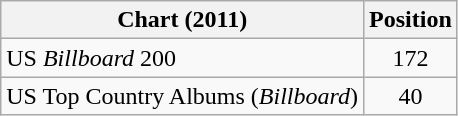<table class="wikitable">
<tr>
<th>Chart (2011)</th>
<th>Position</th>
</tr>
<tr>
<td>US <em>Billboard</em> 200</td>
<td style="text-align:center;">172</td>
</tr>
<tr>
<td>US Top Country Albums (<em>Billboard</em>)</td>
<td style="text-align:center;">40</td>
</tr>
</table>
